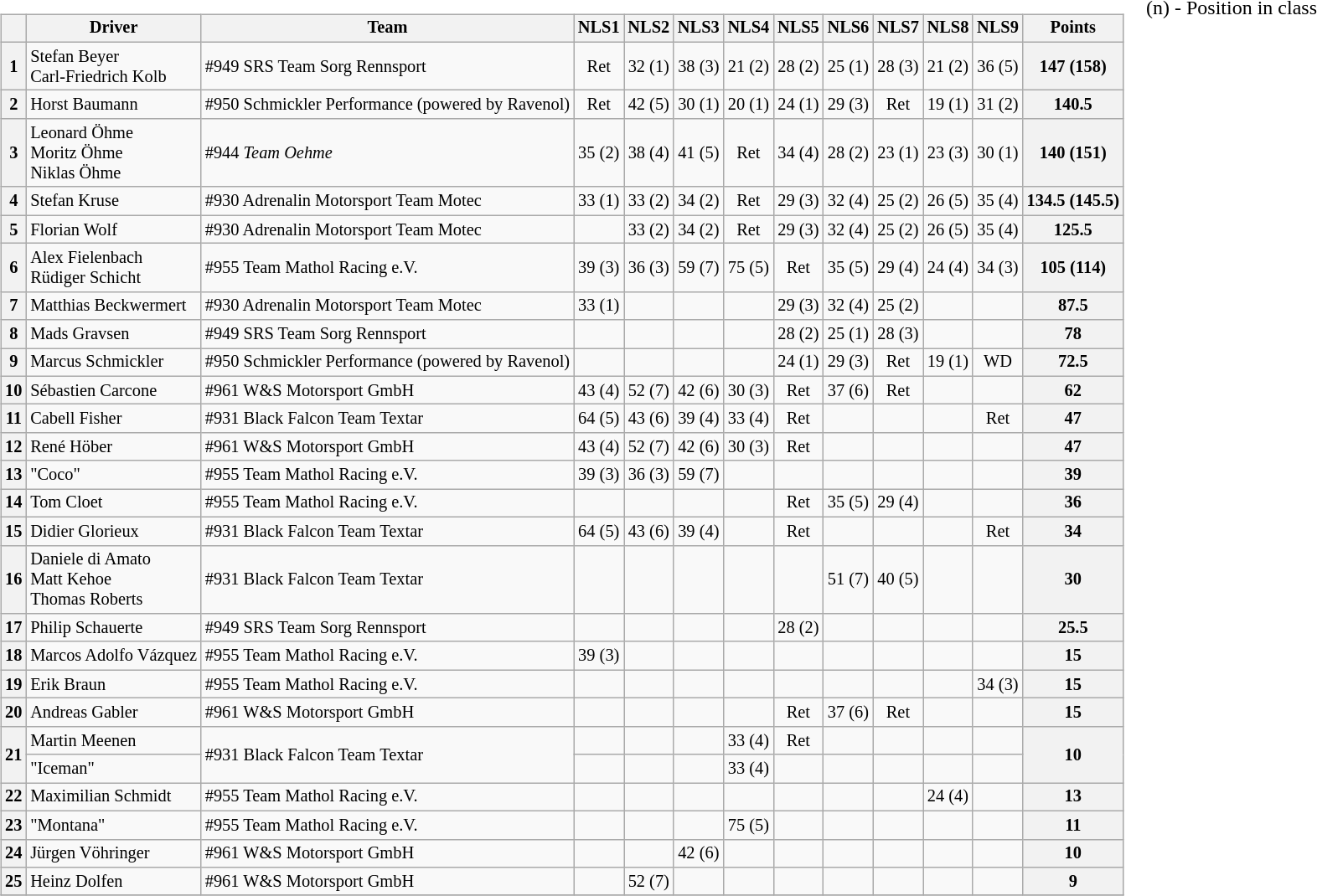<table>
<tr>
<td valign="top"><br><table class="wikitable" style="font-size:85%; text-align:center;">
<tr>
<th></th>
<th>Driver</th>
<th>Team</th>
<th>NLS1</th>
<th>NLS2</th>
<th>NLS3</th>
<th>NLS4</th>
<th>NLS5</th>
<th>NLS6</th>
<th>NLS7</th>
<th>NLS8</th>
<th>NLS9</th>
<th>Points</th>
</tr>
<tr>
<th>1</th>
<td align=left> Stefan Beyer<br> Carl-Friedrich Kolb</td>
<td align=left> #949 SRS Team Sorg Rennsport</td>
<td> Ret</td>
<td> 32 (1)</td>
<td> 38 (3)</td>
<td> 21 (2)</td>
<td> 28 (2)</td>
<td> 25 (1)</td>
<td> 28 (3)</td>
<td> 21 (2)</td>
<td> 36 (5)</td>
<th>147 (158)</th>
</tr>
<tr>
<th>2</th>
<td align=left> Horst Baumann</td>
<td align=left> #950 Schmickler Performance (powered by Ravenol)</td>
<td> Ret</td>
<td> 42 (5)</td>
<td> 30 (1)</td>
<td> 20 (1)</td>
<td> 24 (1)</td>
<td> 29 (3)</td>
<td> Ret</td>
<td> 19 (1)</td>
<td> 31 (2)</td>
<th>140.5</th>
</tr>
<tr>
<th>3</th>
<td align=left> Leonard Öhme<br> Moritz Öhme<br> Niklas Öhme</td>
<td align=left> #944 <em>Team Oehme</em></td>
<td> 35 (2)</td>
<td> 38 (4)</td>
<td> 41 (5)</td>
<td> Ret</td>
<td> 34 (4)</td>
<td> 28 (2)</td>
<td> 23 (1)</td>
<td> 23 (3)</td>
<td> 30 (1)</td>
<th>140 (151)</th>
</tr>
<tr>
<th>4</th>
<td align=left> Stefan Kruse</td>
<td align=left> #930 Adrenalin Motorsport Team Motec</td>
<td> 33 (1)</td>
<td> 33 (2)</td>
<td> 34 (2)</td>
<td> Ret</td>
<td> 29 (3)</td>
<td> 32 (4)</td>
<td> 25 (2)</td>
<td> 26 (5)</td>
<td> 35 (4)</td>
<th>134.5 (145.5)</th>
</tr>
<tr>
<th>5</th>
<td align=left> Florian Wolf</td>
<td align=left> #930 Adrenalin Motorsport Team Motec</td>
<td></td>
<td> 33 (2)</td>
<td> 34 (2)</td>
<td> Ret</td>
<td> 29 (3)</td>
<td> 32 (4)</td>
<td> 25 (2)</td>
<td> 26 (5)</td>
<td> 35 (4)</td>
<th>125.5</th>
</tr>
<tr>
<th>6</th>
<td align=left> Alex Fielenbach<br> Rüdiger Schicht</td>
<td align=left> #955 Team Mathol Racing e.V.</td>
<td> 39 (3)</td>
<td> 36 (3)</td>
<td> 59 (7)</td>
<td> 75 (5)</td>
<td> Ret</td>
<td> 35 (5)</td>
<td> 29 (4)</td>
<td> 24 (4)</td>
<td> 34 (3)</td>
<th>105 (114)</th>
</tr>
<tr>
<th>7</th>
<td align=left> Matthias Beckwermert</td>
<td align=left> #930 Adrenalin Motorsport Team Motec</td>
<td> 33 (1)</td>
<td></td>
<td></td>
<td></td>
<td> 29 (3)</td>
<td> 32 (4)</td>
<td> 25 (2)</td>
<td></td>
<td></td>
<th>87.5</th>
</tr>
<tr>
<th>8</th>
<td align=left> Mads Gravsen</td>
<td align=left> #949 SRS Team Sorg Rennsport</td>
<td></td>
<td></td>
<td></td>
<td></td>
<td> 28 (2)</td>
<td> 25 (1)</td>
<td> 28 (3)</td>
<td></td>
<td></td>
<th>78</th>
</tr>
<tr>
<th>9</th>
<td align=left> Marcus Schmickler</td>
<td align=left> #950 Schmickler Performance (powered by Ravenol)</td>
<td></td>
<td></td>
<td></td>
<td></td>
<td> 24 (1)</td>
<td> 29 (3)</td>
<td> Ret</td>
<td> 19 (1)</td>
<td> WD</td>
<th>72.5</th>
</tr>
<tr>
<th>10</th>
<td align=left> Sébastien Carcone</td>
<td align=left> #961 W&S Motorsport GmbH</td>
<td> 43 (4)</td>
<td> 52 (7)</td>
<td> 42 (6)</td>
<td> 30 (3)</td>
<td> Ret</td>
<td> 37 (6)</td>
<td> Ret</td>
<td></td>
<td></td>
<th>62</th>
</tr>
<tr>
<th>11</th>
<td align=left> Cabell Fisher</td>
<td align=left> #931 Black Falcon Team Textar</td>
<td> 64 (5)</td>
<td> 43 (6)</td>
<td> 39 (4)</td>
<td> 33 (4)</td>
<td> Ret</td>
<td></td>
<td></td>
<td></td>
<td> Ret</td>
<th>47</th>
</tr>
<tr>
<th>12</th>
<td align=left> René Höber</td>
<td align=left> #961 W&S Motorsport GmbH</td>
<td> 43 (4)</td>
<td> 52 (7)</td>
<td> 42 (6)</td>
<td> 30 (3)</td>
<td> Ret</td>
<td></td>
<td></td>
<td></td>
<td></td>
<th>47</th>
</tr>
<tr>
<th>13</th>
<td align=left> "Coco"</td>
<td align=left> #955 Team Mathol Racing e.V.</td>
<td> 39 (3)</td>
<td> 36 (3)</td>
<td> 59 (7)</td>
<td></td>
<td></td>
<td></td>
<td></td>
<td></td>
<td></td>
<th>39</th>
</tr>
<tr>
<th>14</th>
<td align=left> Tom Cloet</td>
<td align=left> #955 Team Mathol Racing e.V.</td>
<td></td>
<td></td>
<td></td>
<td></td>
<td> Ret</td>
<td> 35 (5)</td>
<td> 29 (4)</td>
<td></td>
<td></td>
<th>36</th>
</tr>
<tr>
<th>15</th>
<td align=left> Didier Glorieux</td>
<td align=left> #931 Black Falcon Team Textar</td>
<td> 64 (5)</td>
<td> 43 (6)</td>
<td> 39 (4)</td>
<td></td>
<td> Ret</td>
<td></td>
<td></td>
<td></td>
<td> Ret</td>
<th>34</th>
</tr>
<tr>
<th>16</th>
<td align=left> Daniele di Amato<br> Matt Kehoe<br> Thomas Roberts</td>
<td align=left> #931 Black Falcon Team Textar</td>
<td></td>
<td></td>
<td></td>
<td></td>
<td></td>
<td> 51 (7)</td>
<td> 40 (5)</td>
<td></td>
<td></td>
<th>30</th>
</tr>
<tr>
<th>17</th>
<td align=left> Philip Schauerte</td>
<td align=left> #949 SRS Team Sorg Rennsport</td>
<td></td>
<td></td>
<td></td>
<td></td>
<td> 28 (2)</td>
<td></td>
<td></td>
<td></td>
<td></td>
<th>25.5</th>
</tr>
<tr>
<th>18</th>
<td align=left> Marcos Adolfo Vázquez</td>
<td align=left> #955 Team Mathol Racing e.V.</td>
<td> 39 (3)</td>
<td></td>
<td></td>
<td></td>
<td></td>
<td></td>
<td></td>
<td></td>
<td></td>
<th>15</th>
</tr>
<tr>
<th>19</th>
<td align=left> Erik Braun</td>
<td align=left> #955 Team Mathol Racing e.V.</td>
<td></td>
<td></td>
<td></td>
<td></td>
<td></td>
<td></td>
<td></td>
<td></td>
<td> 34 (3)</td>
<th>15</th>
</tr>
<tr>
<th>20</th>
<td align=left> Andreas Gabler</td>
<td align=left> #961 W&S Motorsport GmbH</td>
<td></td>
<td></td>
<td></td>
<td></td>
<td> Ret</td>
<td> 37 (6)</td>
<td> Ret</td>
<td></td>
<td></td>
<th>15</th>
</tr>
<tr>
<th rowspan=2>21</th>
<td align=left> Martin Meenen</td>
<td rowspan=2 align=left> #931 Black Falcon Team Textar</td>
<td></td>
<td></td>
<td></td>
<td> 33 (4)</td>
<td> Ret</td>
<td></td>
<td></td>
<td></td>
<td></td>
<th rowspan=2>10</th>
</tr>
<tr>
<td align=left> "Iceman"</td>
<td></td>
<td></td>
<td></td>
<td> 33 (4)</td>
<td></td>
<td></td>
<td></td>
<td></td>
<td></td>
</tr>
<tr>
<th>22</th>
<td align=left> Maximilian Schmidt</td>
<td align=left> #955 Team Mathol Racing e.V.</td>
<td></td>
<td></td>
<td></td>
<td></td>
<td></td>
<td></td>
<td></td>
<td> 24 (4)</td>
<td></td>
<th>13</th>
</tr>
<tr>
<th>23</th>
<td align=left> "Montana"</td>
<td align=left> #955 Team Mathol Racing e.V.</td>
<td></td>
<td></td>
<td></td>
<td> 75 (5)</td>
<td></td>
<td></td>
<td></td>
<td></td>
<td></td>
<th>11</th>
</tr>
<tr>
<th>24</th>
<td align=left> Jürgen Vöhringer</td>
<td align=left> #961 W&S Motorsport GmbH</td>
<td></td>
<td></td>
<td> 42 (6)</td>
<td></td>
<td></td>
<td></td>
<td></td>
<td></td>
<td></td>
<th>10</th>
</tr>
<tr>
<th>25</th>
<td align=left> Heinz Dolfen</td>
<td align=left> #961 W&S Motorsport GmbH</td>
<td></td>
<td> 52 (7)</td>
<td></td>
<td></td>
<td></td>
<td></td>
<td></td>
<td></td>
<td></td>
<th>9</th>
</tr>
<tr>
</tr>
</table>
</td>
<td valign="top"><br>
<span>(n) - Position in class</span></td>
</tr>
</table>
